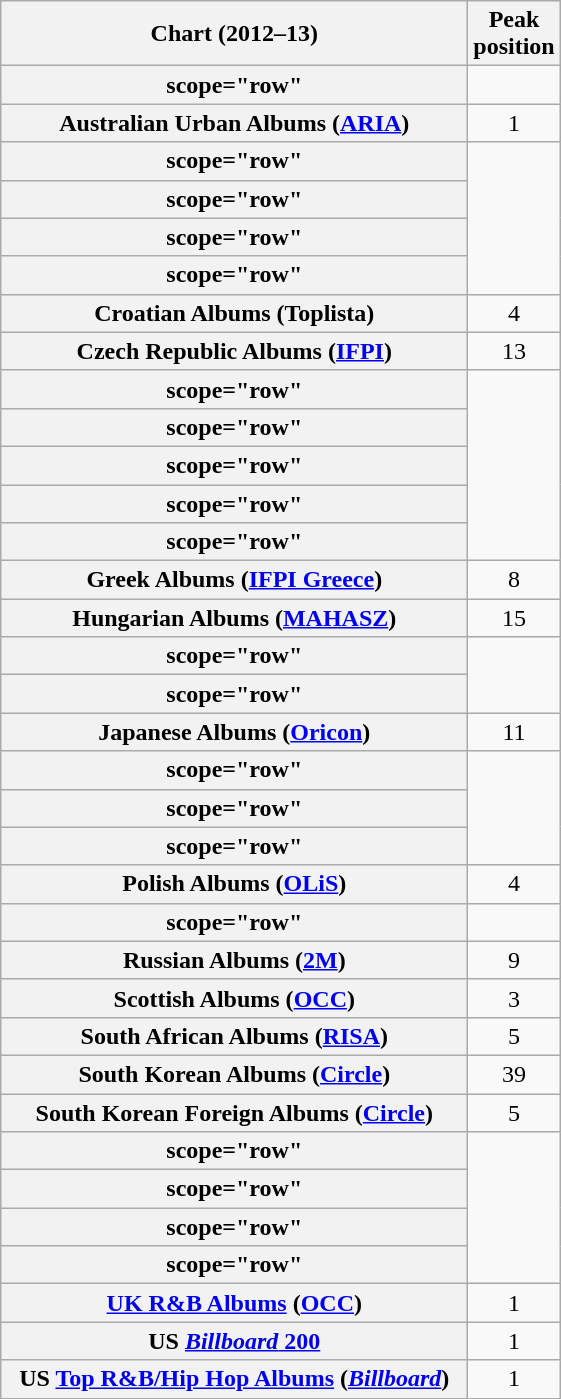<table class="wikitable plainrowheaders sortable" style="text-align:center;">
<tr>
<th scope="col" style="width:19em;">Chart (2012–13)</th>
<th scope="col">Peak<br>position</th>
</tr>
<tr>
<th>scope="row" </th>
</tr>
<tr>
<th scope="row">Australian Urban Albums (<a href='#'>ARIA</a>)</th>
<td>1</td>
</tr>
<tr>
<th>scope="row" </th>
</tr>
<tr>
<th>scope="row" </th>
</tr>
<tr>
<th>scope="row" </th>
</tr>
<tr>
<th>scope="row" </th>
</tr>
<tr>
<th scope="row">Croatian Albums (Toplista)</th>
<td>4</td>
</tr>
<tr>
<th scope="row">Czech Republic Albums (<a href='#'>IFPI</a>)</th>
<td>13</td>
</tr>
<tr>
<th>scope="row" </th>
</tr>
<tr>
<th>scope="row" </th>
</tr>
<tr>
<th>scope="row" </th>
</tr>
<tr>
<th>scope="row" </th>
</tr>
<tr>
<th>scope="row" </th>
</tr>
<tr>
<th scope="row">Greek Albums (<a href='#'>IFPI Greece</a>)</th>
<td>8</td>
</tr>
<tr>
<th scope="row">Hungarian Albums (<a href='#'>MAHASZ</a>)</th>
<td>15</td>
</tr>
<tr>
<th>scope="row" </th>
</tr>
<tr>
<th>scope="row" </th>
</tr>
<tr>
<th scope="row">Japanese Albums (<a href='#'>Oricon</a>)</th>
<td>11</td>
</tr>
<tr>
<th>scope="row" </th>
</tr>
<tr>
<th>scope="row" </th>
</tr>
<tr>
<th>scope="row" </th>
</tr>
<tr>
<th scope="row">Polish Albums (<a href='#'>OLiS</a>)</th>
<td>4</td>
</tr>
<tr>
<th>scope="row" </th>
</tr>
<tr>
<th scope="row">Russian Albums (<a href='#'>2M</a>)</th>
<td>9</td>
</tr>
<tr>
<th scope="row">Scottish Albums (<a href='#'>OCC</a>)</th>
<td>3</td>
</tr>
<tr>
<th scope="row">South African Albums (<a href='#'>RISA</a>)</th>
<td>5</td>
</tr>
<tr>
<th scope="row">South Korean Albums (<a href='#'>Circle</a>)</th>
<td>39</td>
</tr>
<tr>
<th scope="row">South Korean Foreign Albums (<a href='#'>Circle</a>)</th>
<td>5</td>
</tr>
<tr>
<th>scope="row" </th>
</tr>
<tr>
<th>scope="row" </th>
</tr>
<tr>
<th>scope="row" </th>
</tr>
<tr>
<th>scope="row" </th>
</tr>
<tr>
<th scope="row"><a href='#'>UK R&B Albums</a> (<a href='#'>OCC</a>)</th>
<td>1</td>
</tr>
<tr>
<th scope="row">US <a href='#'><em>Billboard</em> 200</a></th>
<td>1</td>
</tr>
<tr>
<th scope="row">US <a href='#'>Top R&B/Hip Hop Albums</a> (<em><a href='#'>Billboard</a></em>)</th>
<td>1</td>
</tr>
</table>
